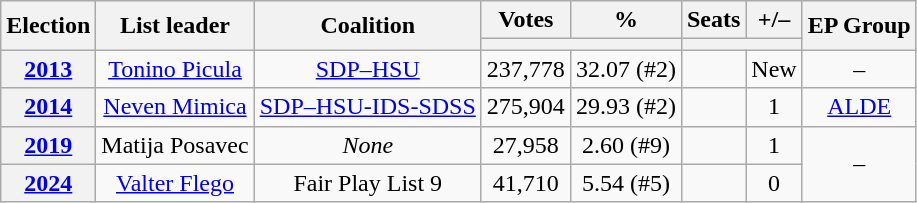<table class="wikitable" style="text-align:center;">
<tr>
<th rowspan=2>Election</th>
<th rowspan=2>List leader</th>
<th rowspan=2>Coalition</th>
<th>Votes</th>
<th>%</th>
<th>Seats</th>
<th>+/–</th>
<th rowspan=2>EP Group</th>
</tr>
<tr>
<th colspan=2></th>
<th colspan=2></th>
</tr>
<tr>
<th><a href='#'>2013</a></th>
<td><a href='#'>Tonino Picula</a></td>
<td><a href='#'>SDP–HSU</a></td>
<td>237,778</td>
<td>32.07 (#2)</td>
<td></td>
<td>New</td>
<td>–</td>
</tr>
<tr>
<th><a href='#'>2014</a></th>
<td><a href='#'>Neven Mimica</a></td>
<td><a href='#'>SDP–HSU-IDS-SDSS</a></td>
<td>275,904</td>
<td>29.93 (#2)</td>
<td></td>
<td> 1</td>
<td><a href='#'>ALDE</a></td>
</tr>
<tr>
<th><a href='#'>2019</a></th>
<td>Matija Posavec</td>
<td><em>None</em></td>
<td>27,958</td>
<td>2.60 (#9)</td>
<td></td>
<td> 1</td>
<td rowspan=2>–</td>
</tr>
<tr>
<th><a href='#'>2024</a></th>
<td><a href='#'>Valter Flego</a></td>
<td>Fair Play List 9</td>
<td>41,710</td>
<td>5.54 (#5)</td>
<td></td>
<td> 0</td>
</tr>
</table>
